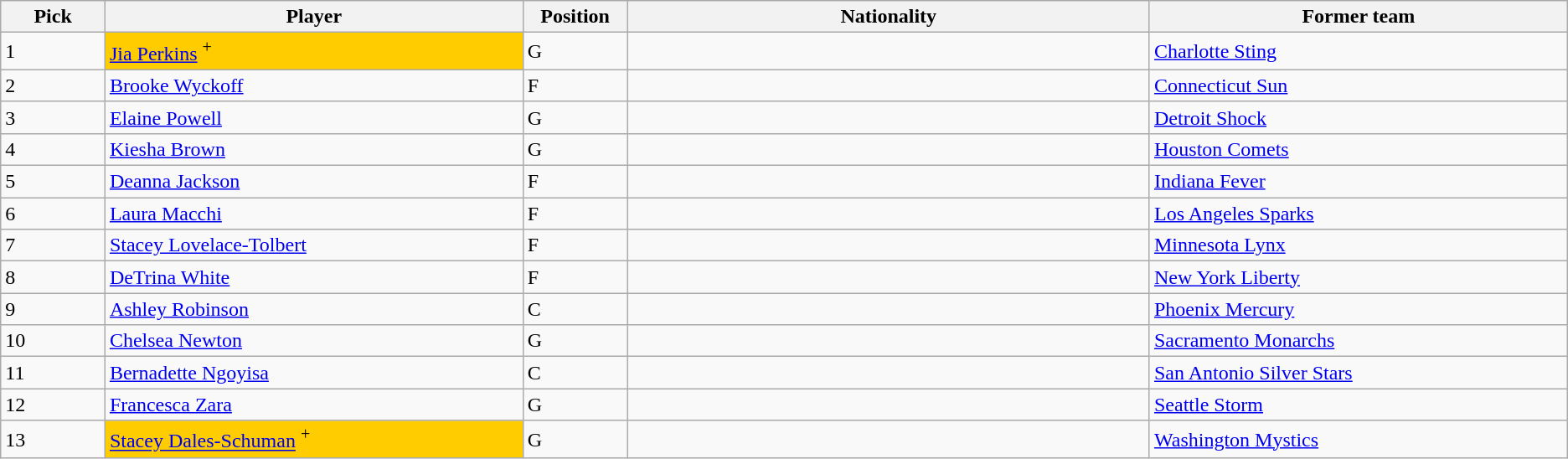<table class="wikitable sortable">
<tr>
<th style="width:5%;">Pick</th>
<th style="width:20%;">Player</th>
<th style="width:5%;">Position</th>
<th style="width:25%;">Nationality</th>
<th style="width:20%;">Former team</th>
</tr>
<tr>
<td>1</td>
<td bgcolor="#FFCC00"><a href='#'>Jia Perkins</a> <sup>+</sup></td>
<td>G</td>
<td></td>
<td><a href='#'>Charlotte Sting</a></td>
</tr>
<tr>
<td>2</td>
<td><a href='#'>Brooke Wyckoff</a></td>
<td>F</td>
<td></td>
<td><a href='#'>Connecticut Sun</a></td>
</tr>
<tr>
<td>3</td>
<td><a href='#'>Elaine Powell</a></td>
<td>G</td>
<td></td>
<td><a href='#'>Detroit Shock</a></td>
</tr>
<tr>
<td>4</td>
<td><a href='#'>Kiesha Brown</a></td>
<td>G</td>
<td></td>
<td><a href='#'>Houston Comets</a></td>
</tr>
<tr>
<td>5</td>
<td><a href='#'>Deanna Jackson</a></td>
<td>F</td>
<td></td>
<td><a href='#'>Indiana Fever</a></td>
</tr>
<tr>
<td>6</td>
<td><a href='#'>Laura Macchi</a></td>
<td>F</td>
<td></td>
<td><a href='#'>Los Angeles Sparks</a></td>
</tr>
<tr>
<td>7</td>
<td><a href='#'>Stacey Lovelace-Tolbert</a></td>
<td>F</td>
<td></td>
<td><a href='#'>Minnesota Lynx</a></td>
</tr>
<tr>
<td>8</td>
<td><a href='#'>DeTrina White</a></td>
<td>F</td>
<td></td>
<td><a href='#'>New York Liberty</a></td>
</tr>
<tr>
<td>9</td>
<td><a href='#'>Ashley Robinson</a></td>
<td>C</td>
<td></td>
<td><a href='#'>Phoenix Mercury</a></td>
</tr>
<tr>
<td>10</td>
<td><a href='#'>Chelsea Newton</a></td>
<td>G</td>
<td></td>
<td><a href='#'>Sacramento Monarchs</a></td>
</tr>
<tr>
<td>11</td>
<td><a href='#'>Bernadette Ngoyisa</a></td>
<td>C</td>
<td></td>
<td><a href='#'>San Antonio Silver Stars</a></td>
</tr>
<tr>
<td>12</td>
<td><a href='#'>Francesca Zara</a></td>
<td>G</td>
<td></td>
<td><a href='#'>Seattle Storm</a></td>
</tr>
<tr>
<td>13</td>
<td bgcolor="#FFCC00"><a href='#'>Stacey Dales-Schuman</a> <sup>+</sup></td>
<td>G</td>
<td></td>
<td><a href='#'>Washington Mystics</a></td>
</tr>
</table>
